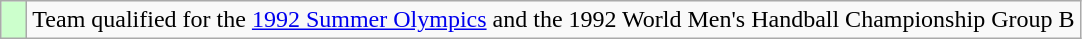<table class="wikitable">
<tr>
<td width=10px bgcolor=#ccffcc></td>
<td>Team qualified for the <a href='#'>1992 Summer Olympics</a> and the 1992 World Men's Handball Championship Group B</td>
</tr>
</table>
